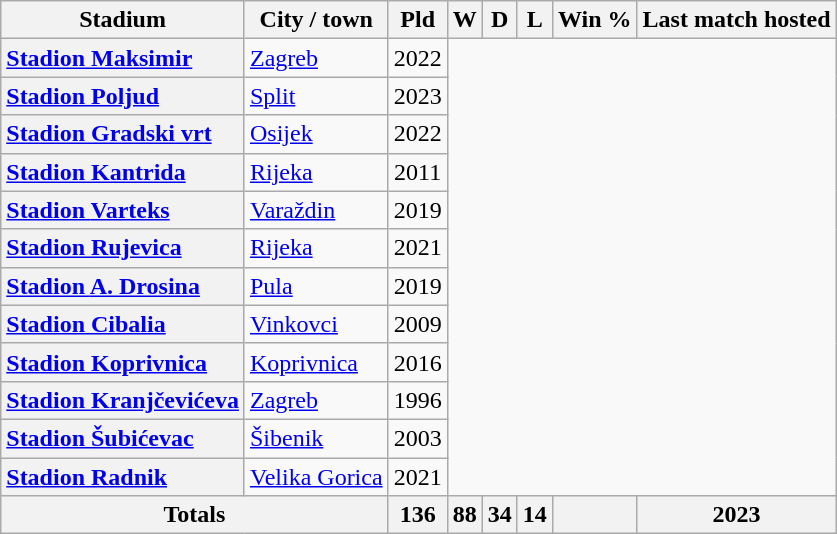<table class="wikitable sortable plainrowheaders" cellpadding="3" style="text-align: center">
<tr>
<th scope="col">Stadium</th>
<th scope="col">City / town</th>
<th scope="col">Pld</th>
<th scope="col">W</th>
<th scope="col">D</th>
<th scope="col">L</th>
<th scope="col">Win %</th>
<th scope="col">Last match hosted</th>
</tr>
<tr>
<th scope="row" style="text-align: left;"><a href='#'>Stadion <strong>Maksimir</strong></a></th>
<td style="text-align: left;"><a href='#'>Zagreb</a><br></td>
<td>2022</td>
</tr>
<tr>
<th scope="row" style="text-align: left;"><a href='#'>Stadion <strong>Poljud</strong></a></th>
<td style="text-align: left;"><a href='#'>Split</a><br></td>
<td>2023</td>
</tr>
<tr>
<th scope="row" style="text-align: left;"><a href='#'>Stadion <strong>Gradski vrt</strong></a></th>
<td style="text-align: left;"><a href='#'>Osijek</a><br></td>
<td>2022</td>
</tr>
<tr>
<th scope="row" style="text-align: left;"><a href='#'>Stadion <strong>Kantrida</strong></a></th>
<td style="text-align: left;"><a href='#'>Rijeka</a><br></td>
<td>2011</td>
</tr>
<tr>
<th scope="row" style="text-align: left;"><a href='#'>Stadion <strong>Varteks</strong></a></th>
<td style="text-align: left;"><a href='#'>Varaždin</a><br></td>
<td>2019</td>
</tr>
<tr>
<th scope="row" style="text-align: left;"><a href='#'>Stadion <strong>Rujevica</strong></a></th>
<td style="text-align: left;"><a href='#'>Rijeka</a><br></td>
<td>2021</td>
</tr>
<tr>
<th scope="row" style="text-align: left;"><a href='#'>Stadion <strong>A. Drosina</strong></a></th>
<td style="text-align: left;"><a href='#'>Pula</a><br></td>
<td>2019</td>
</tr>
<tr>
<th scope="row" style="text-align: left;"><a href='#'>Stadion <strong>Cibalia</strong></a></th>
<td style="text-align: left;"><a href='#'>Vinkovci</a><br></td>
<td>2009</td>
</tr>
<tr>
<th scope="row" style="text-align: left;"><a href='#'>Stadion <strong>Koprivnica</strong></a></th>
<td style="text-align: left;"><a href='#'>Koprivnica</a><br></td>
<td>2016</td>
</tr>
<tr>
<th scope="row" style="text-align: left;"><a href='#'>Stadion <strong>Kranjčevićeva</strong></a></th>
<td style="text-align: left;"><a href='#'>Zagreb</a><br></td>
<td>1996</td>
</tr>
<tr>
<th scope="row" style="text-align: left;"><a href='#'>Stadion <strong>Šubićevac</strong></a></th>
<td style="text-align: left;"><a href='#'>Šibenik</a><br></td>
<td>2003</td>
</tr>
<tr>
<th scope="row" style="text-align: left;"><a href='#'>Stadion <strong>Radnik</strong></a></th>
<td style="text-align: left;"><a href='#'>Velika Gorica</a><br></td>
<td>2021</td>
</tr>
<tr>
<th colspan="2">Totals</th>
<th>136</th>
<th>88</th>
<th>34</th>
<th>14</th>
<th></th>
<th>2023</th>
</tr>
</table>
